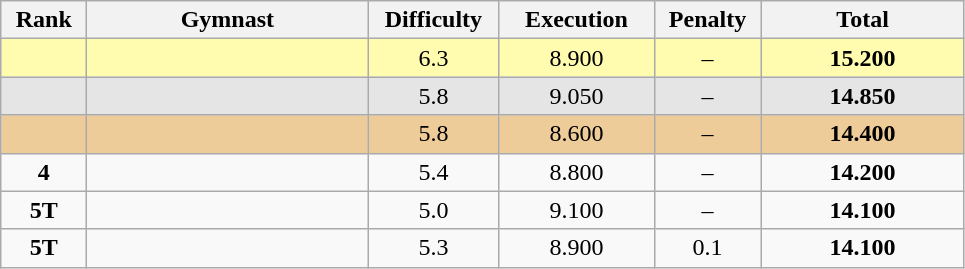<table class="wikitable sortable" style="text-align:center">
<tr>
<th scope="col" style="width:50px;">Rank</th>
<th scope="col" style="width:180px;">Gymnast</th>
<th scope="col" style="width:5em">Difficulty</th>
<th style="width:6em">Execution</th>
<th style="width:4em">Penalty</th>
<th style="width:8em">Total</th>
</tr>
<tr style="background:#fffcaf;">
<td></td>
<td align=left></td>
<td>6.3</td>
<td>8.900</td>
<td>–</td>
<td><strong>15.200</strong></td>
</tr>
<tr style="background:#e5e5e5;">
<td></td>
<td align=left></td>
<td>5.8</td>
<td>9.050</td>
<td>–</td>
<td><strong>14.850</strong></td>
</tr>
<tr style="background:#ec9;">
<td></td>
<td align=left></td>
<td>5.8</td>
<td>8.600</td>
<td>–</td>
<td><strong>14.400</strong></td>
</tr>
<tr>
<td><strong>4</strong></td>
<td align=left></td>
<td>5.4</td>
<td>8.800</td>
<td>–</td>
<td><strong>14.200</strong></td>
</tr>
<tr>
<td><strong>5T</strong></td>
<td align=left></td>
<td>5.0</td>
<td>9.100</td>
<td>–</td>
<td><strong>14.100</strong></td>
</tr>
<tr>
<td><strong>5T</strong></td>
<td align=left></td>
<td>5.3</td>
<td>8.900</td>
<td>0.1</td>
<td><strong>14.100</strong></td>
</tr>
</table>
